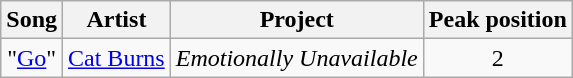<table class="wikitable sortable plainrowheaders" style="text-align:center;">
<tr>
<th scope="col">Song</th>
<th scope="col">Artist</th>
<th scope="col">Project</th>
<th scope="col">Peak position</th>
</tr>
<tr>
<td>"<a href='#'>Go</a>"</td>
<td><a href='#'>Cat Burns</a></td>
<td><em>Emotionally Unavailable</em></td>
<td>2</td>
</tr>
</table>
